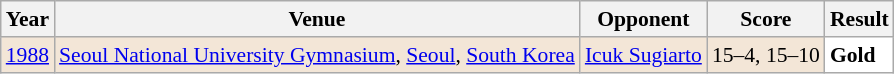<table class="sortable wikitable" style="font-size: 90%;">
<tr>
<th>Year</th>
<th>Venue</th>
<th>Opponent</th>
<th>Score</th>
<th>Result</th>
</tr>
<tr style="background:#F3E6D7">
<td align="center"><a href='#'>1988</a></td>
<td align="left"><a href='#'>Seoul National University Gymnasium</a>, <a href='#'>Seoul</a>, <a href='#'>South Korea</a></td>
<td align="left"> <a href='#'>Icuk Sugiarto</a></td>
<td align="left">15–4, 15–10</td>
<td style="text-align:left; background:white"> <strong>Gold</strong></td>
</tr>
</table>
